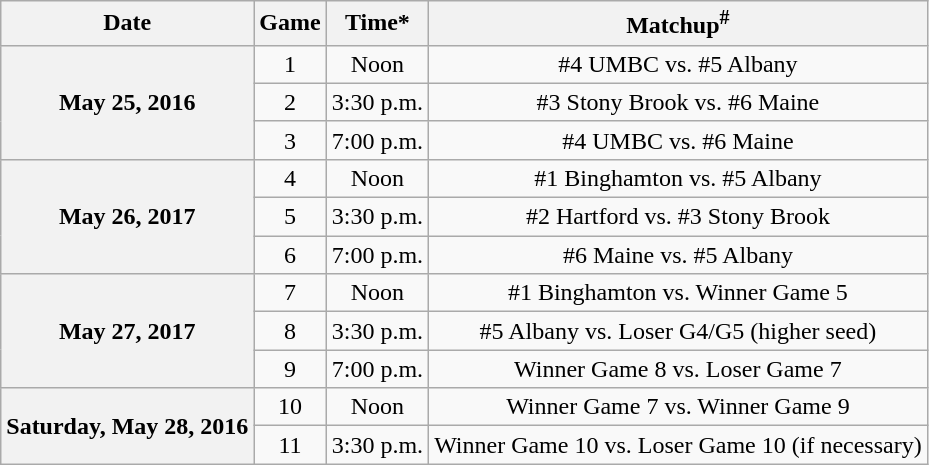<table class="wikitable sortable" style="text-align: center">
<tr>
<th>Date</th>
<th>Game</th>
<th>Time*</th>
<th>Matchup<sup>#</sup></th>
</tr>
<tr>
<th rowspan="3">May 25, 2016</th>
<td>1</td>
<td>Noon</td>
<td>#4 UMBC vs. #5 Albany</td>
</tr>
<tr>
<td>2</td>
<td>3:30 p.m.</td>
<td>#3 Stony Brook vs. #6 Maine</td>
</tr>
<tr>
<td>3</td>
<td>7:00 p.m.</td>
<td>#4 UMBC vs. #6 Maine</td>
</tr>
<tr>
<th rowspan="3">May 26, 2017</th>
<td>4</td>
<td>Noon</td>
<td>#1 Binghamton vs. #5 Albany</td>
</tr>
<tr>
<td>5</td>
<td>3:30 p.m.</td>
<td>#2 Hartford vs. #3 Stony Brook</td>
</tr>
<tr>
<td>6</td>
<td>7:00 p.m.</td>
<td>#6 Maine vs. #5 Albany</td>
</tr>
<tr>
<th rowspan="3">May 27, 2017</th>
<td>7</td>
<td>Noon</td>
<td>#1 Binghamton vs. Winner Game 5</td>
</tr>
<tr>
<td>8</td>
<td>3:30 p.m.</td>
<td>#5 Albany vs. Loser G4/G5 (higher seed)</td>
</tr>
<tr>
<td>9</td>
<td>7:00 p.m.</td>
<td>Winner Game 8 vs. Loser Game 7</td>
</tr>
<tr>
<th rowspan="2">Saturday, May 28, 2016</th>
<td>10</td>
<td>Noon</td>
<td>Winner Game 7 vs. Winner Game 9</td>
</tr>
<tr>
<td>11</td>
<td>3:30 p.m.</td>
<td>Winner Game 10 vs. Loser Game 10 (if necessary)</td>
</tr>
</table>
